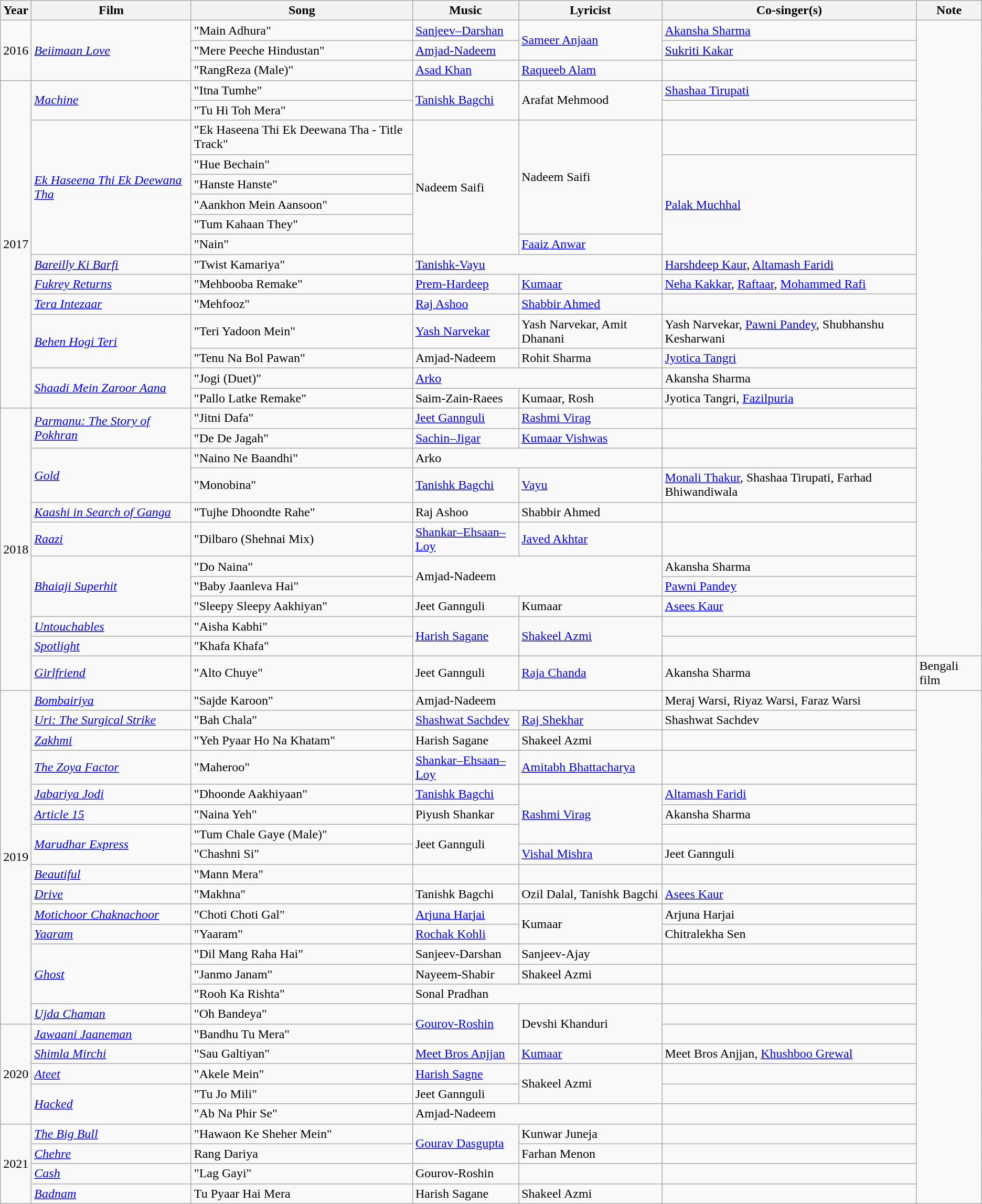<table class="wikitable sortable">
<tr>
<th>Year</th>
<th>Film</th>
<th>Song</th>
<th>Music</th>
<th>Lyricist</th>
<th>Co-singer(s)</th>
<th>Note</th>
</tr>
<tr>
<td rowspan=3>2016</td>
<td rowspan=3><em><a href='#'>Beiimaan Love</a></em></td>
<td>"Main Adhura"</td>
<td><a href='#'>Sanjeev–Darshan</a></td>
<td rowspan=2><a href='#'>Sameer Anjaan</a></td>
<td><a href='#'>Akansha Sharma</a></td>
<td rowspan=29></td>
</tr>
<tr>
<td>"Mere Peeche Hindustan"</td>
<td><a href='#'>Amjad-Nadeem</a></td>
<td><a href='#'>Sukriti Kakar</a></td>
</tr>
<tr>
<td>"RangReza (Male)"</td>
<td><a href='#'>Asad Khan</a></td>
<td><a href='#'>Raqueeb Alam</a></td>
<td></td>
</tr>
<tr>
<td rowspan=15>2017</td>
<td rowspan=2><em><a href='#'>Machine</a></em></td>
<td>"Itna Tumhe"</td>
<td rowspan=2><a href='#'>Tanishk Bagchi</a></td>
<td rowspan=2>Arafat Mehmood</td>
<td><a href='#'>Shashaa Tirupati</a></td>
</tr>
<tr>
<td>"Tu Hi Toh Mera"</td>
<td></td>
</tr>
<tr>
<td rowspan=6><em><a href='#'>Ek Haseena Thi Ek Deewana Tha</a></em></td>
<td>"Ek Haseena Thi Ek Deewana Tha - Title Track"</td>
<td rowspan=6>Nadeem Saifi</td>
<td rowspan=5>Nadeem Saifi</td>
<td></td>
</tr>
<tr>
<td>"Hue Bechain"</td>
<td rowspan=5><a href='#'>Palak Muchhal</a></td>
</tr>
<tr>
<td>"Hanste Hanste"</td>
</tr>
<tr>
<td>"Aankhon Mein Aansoon"</td>
</tr>
<tr>
<td>"Tum Kahaan They"</td>
</tr>
<tr>
<td>"Nain"</td>
<td><a href='#'>Faaiz Anwar</a></td>
</tr>
<tr>
<td><em><a href='#'>Bareilly Ki Barfi</a></em></td>
<td>"Twist Kamariya"</td>
<td colspan=2><a href='#'>Tanishk-Vayu</a></td>
<td><a href='#'>Harshdeep Kaur</a>, <a href='#'>Altamash Faridi</a></td>
</tr>
<tr>
<td><em><a href='#'>Fukrey Returns</a></em></td>
<td>"Mehbooba Remake"</td>
<td><a href='#'>Prem-Hardeep</a></td>
<td><a href='#'>Kumaar</a></td>
<td><a href='#'>Neha Kakkar</a>, <a href='#'>Raftaar</a>, <a href='#'>Mohammed Rafi</a></td>
</tr>
<tr>
<td><em><a href='#'>Tera Intezaar</a></em></td>
<td>"Mehfooz"</td>
<td><a href='#'>Raj Ashoo</a></td>
<td><a href='#'>Shabbir Ahmed</a></td>
<td></td>
</tr>
<tr>
<td rowspan=2><em><a href='#'>Behen Hogi Teri</a></em></td>
<td>"Teri Yadoon Mein"</td>
<td><a href='#'>Yash Narvekar</a></td>
<td>Yash Narvekar, Amit Dhanani</td>
<td>Yash Narvekar, <a href='#'>Pawni Pandey</a>, Shubhanshu Kesharwani</td>
</tr>
<tr>
<td>"Tenu Na Bol Pawan"</td>
<td>Amjad-Nadeem</td>
<td>Rohit Sharma</td>
<td><a href='#'>Jyotica Tangri</a></td>
</tr>
<tr>
<td rowspan=2><em><a href='#'>Shaadi Mein Zaroor Aana</a></em></td>
<td>"Jogi (Duet)"</td>
<td colspan=2><a href='#'>Arko</a></td>
<td>Akansha Sharma</td>
</tr>
<tr>
<td>"Pallo Latke Remake"</td>
<td>Saim-Zain-Raees</td>
<td>Kumaar, Rosh</td>
<td>Jyotica Tangri, <a href='#'>Fazilpuria</a></td>
</tr>
<tr>
<td rowspan=12>2018</td>
<td rowspan=2><em><a href='#'>Parmanu: The Story of Pokhran</a></em></td>
<td>"Jitni Dafa"</td>
<td><a href='#'>Jeet Gannguli</a></td>
<td><a href='#'>Rashmi Virag</a></td>
<td></td>
</tr>
<tr>
<td>"De De Jagah"</td>
<td><a href='#'>Sachin–Jigar</a></td>
<td><a href='#'>Kumaar Vishwas</a></td>
<td></td>
</tr>
<tr>
<td rowspan=2><em><a href='#'>Gold</a></em></td>
<td>"Naino Ne Baandhi"</td>
<td colspan=2>Arko</td>
<td></td>
</tr>
<tr>
<td>"Monobina"</td>
<td><a href='#'>Tanishk Bagchi</a></td>
<td><a href='#'>Vayu</a></td>
<td><a href='#'>Monali Thakur</a>, Shashaa Tirupati, Farhad Bhiwandiwala</td>
</tr>
<tr>
<td><em><a href='#'>Kaashi in Search of Ganga</a></em></td>
<td>"Tujhe Dhoondte Rahe"</td>
<td>Raj Ashoo</td>
<td>Shabbir Ahmed</td>
<td></td>
</tr>
<tr>
<td><em><a href='#'>Raazi</a></em></td>
<td>"Dilbaro (Shehnai Mix)</td>
<td><a href='#'>Shankar–Ehsaan–Loy</a></td>
<td><a href='#'>Javed Akhtar</a></td>
<td></td>
</tr>
<tr>
<td rowspan=3><em><a href='#'>Bhaiaji Superhit</a></em></td>
<td>"Do Naina"</td>
<td rowspan=2 colspan=2>Amjad-Nadeem</td>
<td>Akansha Sharma</td>
</tr>
<tr>
<td>"Baby Jaanleva Hai"</td>
<td><a href='#'>Pawni Pandey</a></td>
</tr>
<tr>
<td>"Sleepy Sleepy Aakhiyan"</td>
<td>Jeet Gannguli</td>
<td>Kumaar</td>
<td><a href='#'>Asees Kaur</a></td>
</tr>
<tr>
<td><em><a href='#'>Untouchables</a></em></td>
<td>"Aisha Kabhi"</td>
<td rowspan=2><a href='#'>Harish Sagane</a></td>
<td rowspan=2><a href='#'>Shakeel Azmi</a></td>
<td></td>
</tr>
<tr>
<td><em><a href='#'>Spotlight</a></em></td>
<td>"Khafa Khafa"</td>
<td></td>
</tr>
<tr>
<td><em><a href='#'>Girlfriend</a></em></td>
<td>"Alto Chuye"</td>
<td>Jeet Gannguli</td>
<td><a href='#'>Raja Chanda</a></td>
<td>Akansha Sharma</td>
<td>Bengali film</td>
</tr>
<tr>
<td rowspan=16>2019</td>
<td><em><a href='#'>Bombairiya</a></em></td>
<td>"Sajde Karoon"</td>
<td colspan=2>Amjad-Nadeem</td>
<td>Meraj Warsi, Riyaz Warsi, Faraz Warsi</td>
<td rowspan=25></td>
</tr>
<tr>
<td><em><a href='#'>Uri: The Surgical Strike</a></em></td>
<td>"Bah Chala"</td>
<td><a href='#'>Shashwat Sachdev</a></td>
<td><a href='#'>Raj Shekhar</a></td>
<td>Shashwat Sachdev</td>
</tr>
<tr>
<td><em><a href='#'>Zakhmi</a></em></td>
<td>"Yeh Pyaar Ho Na Khatam"</td>
<td>Harish Sagane</td>
<td>Shakeel Azmi</td>
<td></td>
</tr>
<tr>
<td><em><a href='#'>The Zoya Factor</a></em></td>
<td>"Maheroo"</td>
<td><a href='#'>Shankar–Ehsaan–Loy</a></td>
<td><a href='#'>Amitabh Bhattacharya</a></td>
<td></td>
</tr>
<tr>
<td><em><a href='#'>Jabariya Jodi</a></em></td>
<td>"Dhoonde Aakhiyaan"</td>
<td><a href='#'>Tanishk Bagchi</a></td>
<td rowspan=3><a href='#'>Rashmi Virag</a></td>
<td><a href='#'>Altamash Faridi</a></td>
</tr>
<tr>
<td><em><a href='#'>Article 15</a></em></td>
<td>"Naina Yeh"</td>
<td>Piyush Shankar</td>
<td>Akansha Sharma</td>
</tr>
<tr>
<td rowspan=2><em><a href='#'>Marudhar Express</a></em></td>
<td>"Tum Chale Gaye (Male)"</td>
<td rowspan=2>Jeet Gannguli</td>
<td></td>
</tr>
<tr>
<td>"Chashni Si"</td>
<td><a href='#'>Vishal Mishra</a></td>
<td>Jeet Gannguli</td>
</tr>
<tr>
<td><em><a href='#'>Beautiful</a></em></td>
<td>"Mann Mera"</td>
<td></td>
<td></td>
<td></td>
</tr>
<tr>
<td><em><a href='#'>Drive</a></em></td>
<td>"Makhna"</td>
<td>Tanishk Bagchi</td>
<td>Ozil Dalal, Tanishk Bagchi</td>
<td><a href='#'>Asees Kaur</a></td>
</tr>
<tr>
<td><em><a href='#'>Motichoor Chaknachoor</a></em></td>
<td>"Choti Choti Gal"</td>
<td><a href='#'>Arjuna Harjai</a></td>
<td rowspan=2>Kumaar</td>
<td>Arjuna Harjai</td>
</tr>
<tr>
<td><em><a href='#'>Yaaram</a></em></td>
<td>"Yaaram"</td>
<td><a href='#'>Rochak Kohli</a></td>
<td>Chitralekha Sen</td>
</tr>
<tr>
<td rowspan=3><em><a href='#'>Ghost</a></em></td>
<td>"Dil Mang Raha Hai"</td>
<td>Sanjeev-Darshan</td>
<td>Sanjeev-Ajay</td>
<td></td>
</tr>
<tr>
<td>"Janmo Janam"</td>
<td>Nayeem-Shabir</td>
<td>Shakeel Azmi</td>
<td></td>
</tr>
<tr>
<td>"Rooh Ka Rishta"</td>
<td colspan=2>Sonal Pradhan</td>
<td></td>
</tr>
<tr>
<td><em><a href='#'>Ujda Chaman</a></em></td>
<td>"Oh Bandeya"</td>
<td rowspan=2><a href='#'>Gourov-Roshin</a></td>
<td rowspan=2>Devshi Khanduri</td>
<td></td>
</tr>
<tr>
<td rowspan=5>2020</td>
<td><em><a href='#'>Jawaani Jaaneman</a></em></td>
<td>"Bandhu Tu Mera"</td>
<td></td>
</tr>
<tr>
<td><em><a href='#'>Shimla Mirchi</a></em></td>
<td>"Sau Galtiyan"</td>
<td><a href='#'>Meet Bros Anjjan</a></td>
<td><a href='#'>Kumaar</a></td>
<td>Meet Bros Anjjan, <a href='#'>Khushboo Grewal</a></td>
</tr>
<tr>
<td><em><a href='#'>Ateet</a></em></td>
<td>"Akele Mein"</td>
<td><a href='#'>Harish Sagne</a></td>
<td rowspan=2>Shakeel Azmi</td>
<td></td>
</tr>
<tr>
<td rowspan=2><em><a href='#'>Hacked</a></em></td>
<td>"Tu Jo Mili"</td>
<td>Jeet Gannguli</td>
<td></td>
</tr>
<tr>
<td>"Ab Na Phir Se"</td>
<td colspan=2>Amjad-Nadeem</td>
<td></td>
</tr>
<tr>
<td rowspan=4>2021</td>
<td><em><a href='#'>The Big Bull</a></em></td>
<td>"Hawaon Ke Sheher Mein"</td>
<td rowspan=2><a href='#'>Gourav Dasgupta</a></td>
<td>Kunwar Juneja</td>
<td></td>
</tr>
<tr>
<td><em><a href='#'>Chehre</a></em></td>
<td>Rang Dariya</td>
<td>Farhan Menon</td>
<td></td>
</tr>
<tr>
<td><em><a href='#'>Cash</a></em></td>
<td>"Lag Gayi"</td>
<td>Gourov-Roshin</td>
<td></td>
<td></td>
</tr>
<tr>
<td><em><a href='#'>Badnam</a></em></td>
<td>Tu Pyaar Hai Mera</td>
<td>Harish Sagane</td>
<td>Shakeel Azmi</td>
<td></td>
</tr>
</table>
